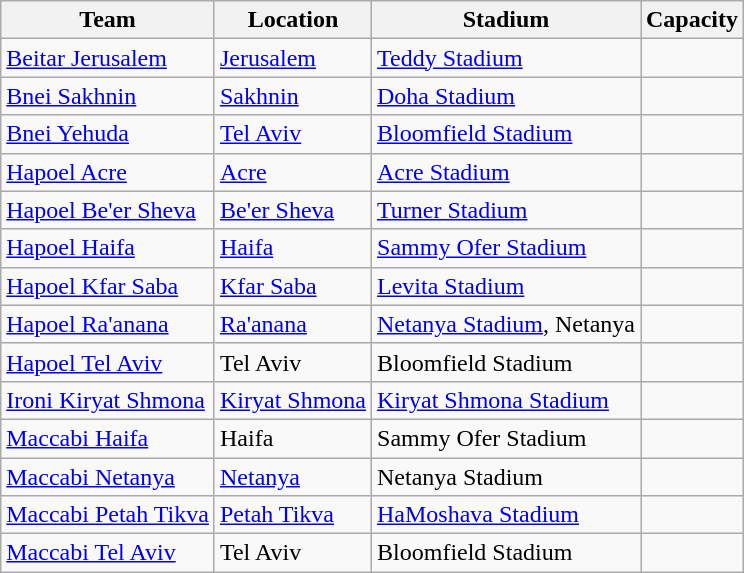<table class="wikitable sortable">
<tr>
<th>Team</th>
<th>Location</th>
<th>Stadium</th>
<th>Capacity</th>
</tr>
<tr>
<td><a href='#'>Beitar Jerusalem</a></td>
<td><a href='#'>Jerusalem</a></td>
<td><a href='#'>Teddy Stadium</a></td>
<td style="text-align:center"></td>
</tr>
<tr>
<td><a href='#'>Bnei Sakhnin</a></td>
<td><a href='#'>Sakhnin</a></td>
<td><a href='#'>Doha Stadium</a></td>
<td style="text-align:center"></td>
</tr>
<tr>
<td><a href='#'>Bnei Yehuda</a></td>
<td><a href='#'>Tel Aviv</a></td>
<td><a href='#'>Bloomfield Stadium</a></td>
<td style="text-align:center"></td>
</tr>
<tr>
<td><a href='#'>Hapoel Acre</a></td>
<td><a href='#'>Acre</a></td>
<td><a href='#'>Acre Stadium</a></td>
<td style="text-align:center"></td>
</tr>
<tr>
<td><a href='#'>Hapoel Be'er Sheva</a></td>
<td><a href='#'>Be'er Sheva</a></td>
<td><a href='#'>Turner Stadium</a></td>
<td style="text-align:center"></td>
</tr>
<tr>
<td><a href='#'>Hapoel Haifa</a></td>
<td><a href='#'>Haifa</a></td>
<td><a href='#'>Sammy Ofer Stadium</a></td>
<td style="text-align:center"></td>
</tr>
<tr>
<td><a href='#'>Hapoel Kfar Saba</a></td>
<td><a href='#'>Kfar Saba</a></td>
<td><a href='#'>Levita Stadium</a></td>
<td style="text-align:center"></td>
</tr>
<tr>
<td><a href='#'>Hapoel Ra'anana</a></td>
<td><a href='#'>Ra'anana</a></td>
<td><a href='#'>Netanya Stadium</a>, Netanya</td>
<td style="text-align:center"></td>
</tr>
<tr>
<td><a href='#'>Hapoel Tel Aviv</a></td>
<td>Tel Aviv</td>
<td>Bloomfield Stadium</td>
<td style="text-align:center"></td>
</tr>
<tr>
<td><a href='#'>Ironi Kiryat Shmona</a></td>
<td><a href='#'>Kiryat Shmona</a></td>
<td><a href='#'>Kiryat Shmona Stadium</a></td>
<td style="text-align:center"></td>
</tr>
<tr>
<td><a href='#'>Maccabi Haifa</a></td>
<td>Haifa</td>
<td>Sammy Ofer Stadium</td>
<td style="text-align:center"></td>
</tr>
<tr>
<td><a href='#'>Maccabi Netanya</a></td>
<td><a href='#'>Netanya</a></td>
<td>Netanya Stadium</td>
<td style="text-align:center"></td>
</tr>
<tr>
<td><a href='#'>Maccabi Petah Tikva</a></td>
<td><a href='#'>Petah Tikva</a></td>
<td><a href='#'>HaMoshava Stadium</a></td>
<td style="text-align:center"></td>
</tr>
<tr>
<td><a href='#'>Maccabi Tel Aviv</a></td>
<td>Tel Aviv</td>
<td>Bloomfield Stadium</td>
<td style="text-align:center"></td>
</tr>
</table>
